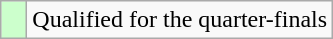<table class="wikitable">
<tr>
<td width=10px bgcolor="#ccffcc"></td>
<td>Qualified for the quarter-finals</td>
</tr>
</table>
